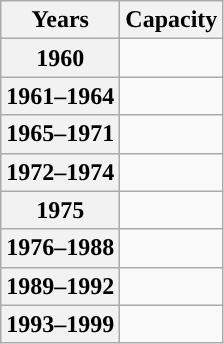<table class="wikitable">
<tr>
<th scope="row">Years</th>
<th scope="row">Capacity</th>
</tr>
<tr>
<th scope="row">1960</th>
<td></td>
</tr>
<tr>
<th scope="row">1961–1964</th>
<td></td>
</tr>
<tr>
<th scope="row">1965–1971</th>
<td></td>
</tr>
<tr>
<th scope="row">1972–1974</th>
<td></td>
</tr>
<tr>
<th scope="row">1975</th>
<td></td>
</tr>
<tr>
<th scope="row">1976–1988</th>
<td></td>
</tr>
<tr>
<th scope="row">1989–1992</th>
<td></td>
</tr>
<tr>
<th scope="row">1993–1999</th>
<td></td>
</tr>
</table>
